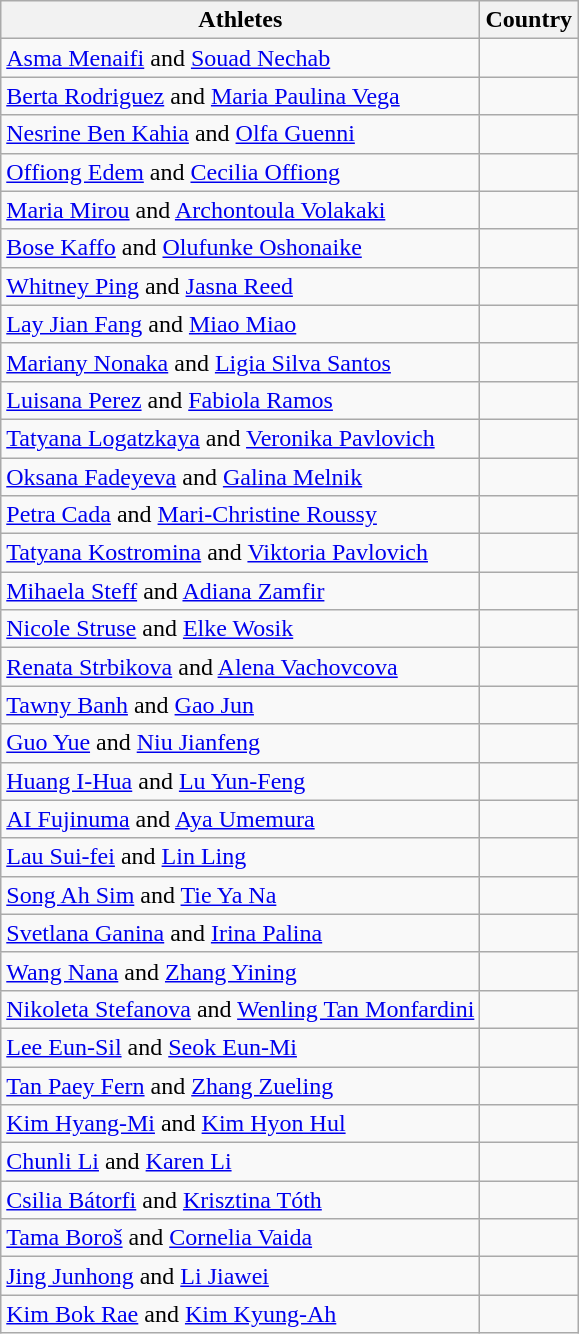<table class="wikitable sortable mw-collapsible mw-collapsed" style="text-align:center">
<tr>
<th>Athletes</th>
<th>Country</th>
</tr>
<tr>
<td align="left"><a href='#'>Asma Menaifi</a> and <a href='#'>Souad Nechab</a></td>
<td></td>
</tr>
<tr>
<td align="left"><a href='#'>Berta Rodriguez</a> and <a href='#'>Maria Paulina Vega</a></td>
<td></td>
</tr>
<tr>
<td align="left"><a href='#'>Nesrine Ben Kahia</a> and <a href='#'>Olfa Guenni</a></td>
<td></td>
</tr>
<tr>
<td align="left"><a href='#'>Offiong Edem</a> and <a href='#'>Cecilia Offiong</a></td>
<td></td>
</tr>
<tr>
<td align="left"><a href='#'>Maria Mirou</a> and <a href='#'>Archontoula Volakaki</a></td>
<td></td>
</tr>
<tr>
<td align="left"><a href='#'>Bose Kaffo</a> and <a href='#'>Olufunke Oshonaike</a></td>
<td></td>
</tr>
<tr>
<td align="left"><a href='#'>Whitney Ping</a> and <a href='#'>Jasna Reed</a></td>
<td></td>
</tr>
<tr>
<td align="left"><a href='#'>Lay Jian Fang</a> and <a href='#'>Miao Miao</a></td>
<td></td>
</tr>
<tr>
<td align="left"><a href='#'>Mariany Nonaka</a> and <a href='#'>Ligia Silva Santos</a></td>
<td></td>
</tr>
<tr>
<td align="left"><a href='#'>Luisana Perez</a> and <a href='#'>Fabiola Ramos</a></td>
<td></td>
</tr>
<tr>
<td align="left"><a href='#'>Tatyana Logatzkaya</a> and <a href='#'>Veronika Pavlovich</a></td>
<td></td>
</tr>
<tr>
<td align="left"><a href='#'>Oksana Fadeyeva</a> and <a href='#'>Galina Melnik</a></td>
<td></td>
</tr>
<tr>
<td align="left"><a href='#'>Petra Cada</a> and <a href='#'>Mari-Christine Roussy</a></td>
<td></td>
</tr>
<tr>
<td align="left"><a href='#'>Tatyana Kostromina</a> and <a href='#'>Viktoria Pavlovich</a></td>
<td></td>
</tr>
<tr>
<td align="left"><a href='#'>Mihaela Steff</a> and <a href='#'>Adiana Zamfir</a></td>
<td></td>
</tr>
<tr>
<td align="left"><a href='#'>Nicole Struse</a> and <a href='#'>Elke Wosik</a></td>
<td></td>
</tr>
<tr>
<td align="left"><a href='#'>Renata Strbikova</a> and <a href='#'>Alena Vachovcova</a></td>
<td></td>
</tr>
<tr>
<td align="left"><a href='#'>Tawny Banh</a> and <a href='#'>Gao Jun</a></td>
<td></td>
</tr>
<tr>
<td align="left"><a href='#'>Guo Yue</a> and <a href='#'>Niu Jianfeng</a></td>
<td></td>
</tr>
<tr>
<td align="left"><a href='#'>Huang I-Hua</a> and <a href='#'>Lu Yun-Feng</a></td>
<td></td>
</tr>
<tr>
<td align="left"><a href='#'>AI Fujinuma</a> and <a href='#'>Aya Umemura</a></td>
<td></td>
</tr>
<tr>
<td align="left"><a href='#'>Lau Sui-fei</a> and <a href='#'>Lin Ling</a></td>
<td></td>
</tr>
<tr>
<td align="left"><a href='#'>Song Ah Sim</a> and <a href='#'>Tie Ya Na</a></td>
<td></td>
</tr>
<tr>
<td align="left"><a href='#'>Svetlana Ganina</a> and <a href='#'>Irina Palina</a></td>
<td></td>
</tr>
<tr>
<td align="left"><a href='#'>Wang Nana</a> and <a href='#'>Zhang Yining</a></td>
<td></td>
</tr>
<tr>
<td align="left"><a href='#'>Nikoleta Stefanova</a> and <a href='#'>Wenling Tan Monfardini</a></td>
<td></td>
</tr>
<tr>
<td align="left"><a href='#'>Lee Eun-Sil</a> and <a href='#'>Seok Eun-Mi</a></td>
<td></td>
</tr>
<tr>
<td align="left"><a href='#'>Tan Paey Fern</a> and <a href='#'>Zhang Zueling</a></td>
<td></td>
</tr>
<tr>
<td align="left"><a href='#'>Kim Hyang-Mi</a> and <a href='#'>Kim Hyon Hul</a></td>
<td></td>
</tr>
<tr>
<td align="left"><a href='#'>Chunli Li</a> and <a href='#'>Karen Li</a></td>
<td></td>
</tr>
<tr>
<td align="left"><a href='#'>Csilia Bátorfi</a> and <a href='#'>Krisztina Tóth</a></td>
<td></td>
</tr>
<tr>
<td align="left"><a href='#'>Tama Boroš</a> and <a href='#'>Cornelia Vaida</a></td>
<td></td>
</tr>
<tr>
<td align="left"><a href='#'>Jing Junhong</a> and <a href='#'>Li Jiawei</a></td>
<td></td>
</tr>
<tr>
<td align="left"><a href='#'>Kim Bok Rae</a> and <a href='#'>Kim Kyung-Ah</a></td>
<td></td>
</tr>
</table>
